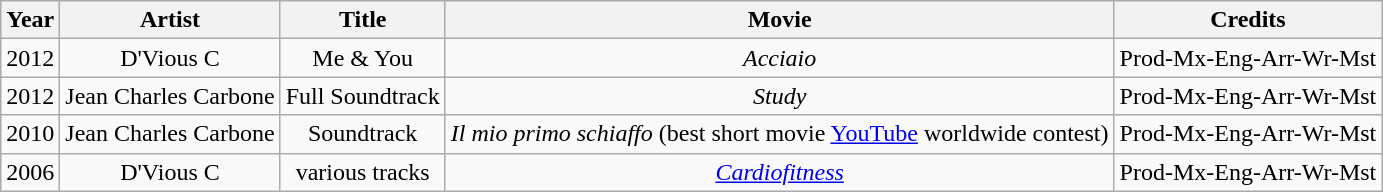<table class="wikitable" style="text-align:center;">
<tr>
<th>Year</th>
<th>Artist</th>
<th>Title</th>
<th>Movie</th>
<th>Credits</th>
</tr>
<tr>
<td>2012</td>
<td>D'Vious C</td>
<td>Me & You</td>
<td><em>Acciaio</em></td>
<td>Prod-Mx-Eng-Arr-Wr-Mst</td>
</tr>
<tr>
<td>2012</td>
<td>Jean Charles Carbone</td>
<td>Full Soundtrack</td>
<td><em>Study</em></td>
<td>Prod-Mx-Eng-Arr-Wr-Mst</td>
</tr>
<tr>
<td>2010</td>
<td>Jean Charles Carbone</td>
<td>Soundtrack</td>
<td><em>Il mio primo schiaffo</em> (best short movie <a href='#'>YouTube</a> worldwide contest)</td>
<td>Prod-Mx-Eng-Arr-Wr-Mst</td>
</tr>
<tr>
<td>2006</td>
<td>D'Vious C</td>
<td>various tracks</td>
<td><em><a href='#'>Cardiofitness</a></em></td>
<td>Prod-Mx-Eng-Arr-Wr-Mst</td>
</tr>
</table>
